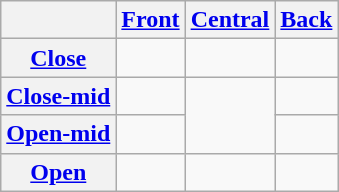<table class="wikitable" style="text-align:center;">
<tr>
<th></th>
<th><a href='#'>Front</a></th>
<th><a href='#'>Central</a></th>
<th><a href='#'>Back</a></th>
</tr>
<tr>
<th><a href='#'>Close</a></th>
<td> </td>
<td></td>
<td> </td>
</tr>
<tr>
<th><a href='#'>Close-mid</a></th>
<td> </td>
<td rowspan="2"></td>
<td> </td>
</tr>
<tr>
<th><a href='#'>Open-mid</a></th>
<td> </td>
<td> </td>
</tr>
<tr>
<th><a href='#'>Open</a></th>
<td></td>
<td> </td>
<td></td>
</tr>
</table>
